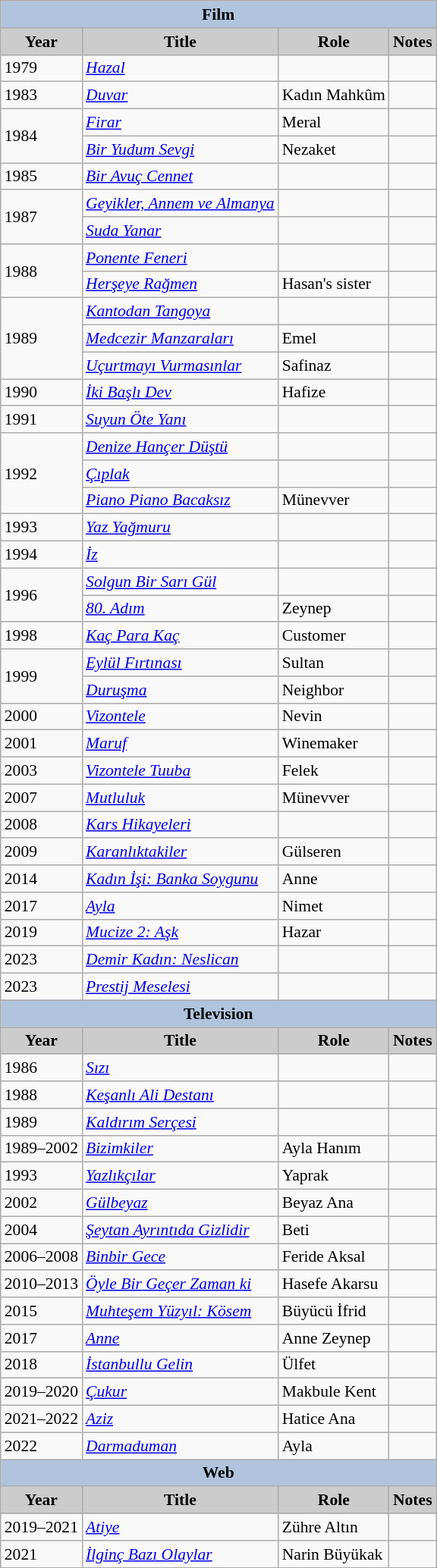<table class="wikitable" style="font-size:90%">
<tr>
<th colspan="4" style="background:LightSteelBlue">Film</th>
</tr>
<tr>
<th style="background:#CCCCCC">Year</th>
<th style="background:#CCCCCC">Title</th>
<th style="background:#CCCCCC">Role</th>
<th style="background:#CCCCCC">Notes</th>
</tr>
<tr>
<td>1979</td>
<td><em><a href='#'>Hazal</a></em></td>
<td></td>
<td></td>
</tr>
<tr>
<td>1983</td>
<td><em><a href='#'>Duvar</a></em></td>
<td>Kadın Mahkûm</td>
<td></td>
</tr>
<tr>
<td rowspan="2">1984</td>
<td><em><a href='#'>Firar</a></em></td>
<td>Meral</td>
<td></td>
</tr>
<tr>
<td><em><a href='#'>Bir Yudum Sevgi</a></em></td>
<td>Nezaket</td>
<td></td>
</tr>
<tr>
<td>1985</td>
<td><em><a href='#'>Bir Avuç Cennet</a></em></td>
<td></td>
<td></td>
</tr>
<tr>
<td rowspan="2">1987</td>
<td><em><a href='#'>Geyikler, Annem ve Almanya</a></em></td>
<td></td>
<td></td>
</tr>
<tr>
<td><em><a href='#'>Suda Yanar</a></em></td>
<td></td>
<td></td>
</tr>
<tr>
<td rowspan="2">1988</td>
<td><em><a href='#'>Ponente Feneri</a></em></td>
<td></td>
<td></td>
</tr>
<tr>
<td><em><a href='#'>Herşeye Rağmen</a></em></td>
<td>Hasan's sister</td>
<td></td>
</tr>
<tr>
<td rowspan="3">1989</td>
<td><em><a href='#'>Kantodan Tangoya</a></em></td>
<td></td>
<td></td>
</tr>
<tr>
<td><em><a href='#'>Medcezir Manzaraları</a></em></td>
<td>Emel</td>
<td></td>
</tr>
<tr>
<td><em><a href='#'>Uçurtmayı Vurmasınlar</a></em></td>
<td>Safinaz</td>
<td></td>
</tr>
<tr>
<td>1990</td>
<td><em><a href='#'>İki Başlı Dev</a></em></td>
<td>Hafize</td>
<td></td>
</tr>
<tr>
<td>1991</td>
<td><em><a href='#'>Suyun Öte Yanı</a></em></td>
<td></td>
<td></td>
</tr>
<tr>
<td rowspan="3">1992</td>
<td><em><a href='#'>Denize Hançer Düştü</a></em></td>
<td></td>
<td></td>
</tr>
<tr>
<td><em><a href='#'>Çıplak</a></em></td>
<td></td>
<td></td>
</tr>
<tr>
<td><em><a href='#'>Piano Piano Bacaksız</a></em></td>
<td>Münevver</td>
<td></td>
</tr>
<tr>
<td>1993</td>
<td><em><a href='#'>Yaz Yağmuru</a></em></td>
<td></td>
<td></td>
</tr>
<tr>
<td>1994</td>
<td><em><a href='#'>İz</a></em></td>
<td></td>
<td></td>
</tr>
<tr>
<td rowspan="2">1996</td>
<td><em><a href='#'>Solgun Bir Sarı Gül</a></em></td>
<td></td>
<td></td>
</tr>
<tr>
<td><em><a href='#'>80. Adım</a></em></td>
<td>Zeynep</td>
<td></td>
</tr>
<tr>
<td>1998</td>
<td><em><a href='#'>Kaç Para Kaç</a></em></td>
<td>Customer</td>
<td></td>
</tr>
<tr>
<td rowspan="2">1999</td>
<td><em><a href='#'>Eylül Fırtınası</a></em></td>
<td>Sultan</td>
<td></td>
</tr>
<tr>
<td><em><a href='#'>Duruşma</a></em></td>
<td>Neighbor</td>
<td></td>
</tr>
<tr>
<td>2000</td>
<td><em><a href='#'>Vizontele</a></em></td>
<td>Nevin</td>
<td></td>
</tr>
<tr>
<td>2001</td>
<td><em><a href='#'>Maruf</a></em></td>
<td>Winemaker</td>
<td></td>
</tr>
<tr>
<td>2003</td>
<td><em><a href='#'>Vizontele Tuuba</a></em></td>
<td>Felek</td>
<td></td>
</tr>
<tr>
<td>2007</td>
<td><em><a href='#'>Mutluluk</a></em></td>
<td>Münevver</td>
<td></td>
</tr>
<tr>
<td>2008</td>
<td><em><a href='#'>Kars Hikayeleri</a></em></td>
<td></td>
<td></td>
</tr>
<tr>
<td>2009</td>
<td><em><a href='#'>Karanlıktakiler</a> </em></td>
<td>Gülseren</td>
<td></td>
</tr>
<tr>
<td>2014</td>
<td><em><a href='#'>Kadın İşi: Banka Soygunu</a></em></td>
<td>Anne</td>
<td></td>
</tr>
<tr>
<td>2017</td>
<td><em><a href='#'>Ayla</a></em></td>
<td>Nimet</td>
<td></td>
</tr>
<tr>
<td>2019</td>
<td><em><a href='#'>Mucize 2: Aşk</a></em></td>
<td>Hazar</td>
<td></td>
</tr>
<tr>
<td>2023</td>
<td><em><a href='#'>Demir Kadın: Neslican</a></em></td>
<td></td>
<td></td>
</tr>
<tr>
<td>2023</td>
<td><em><a href='#'>Prestij Meselesi</a></em></td>
<td></td>
<td></td>
</tr>
<tr>
<th colspan=4 style="background:LightSteelBlue">Television</th>
</tr>
<tr>
<th style="background:#CCCCCC">Year</th>
<th style="background:#CCCCCC">Title</th>
<th style="background:#CCCCCC">Role</th>
<th style="background:#CCCCCC">Notes</th>
</tr>
<tr>
<td>1986</td>
<td><em><a href='#'>Sızı</a></em></td>
<td></td>
<td></td>
</tr>
<tr>
<td>1988</td>
<td><em><a href='#'>Keşanlı Ali Destanı</a></em></td>
<td></td>
<td></td>
</tr>
<tr>
<td>1989</td>
<td><em><a href='#'>Kaldırım Serçesi</a></em></td>
<td></td>
<td></td>
</tr>
<tr>
<td>1989–2002</td>
<td><em><a href='#'>Bizimkiler</a></em></td>
<td>Ayla Hanım</td>
<td></td>
</tr>
<tr>
<td>1993</td>
<td><em><a href='#'>Yazlıkçılar</a></em></td>
<td>Yaprak</td>
<td></td>
</tr>
<tr>
<td>2002</td>
<td><em><a href='#'>Gülbeyaz</a></em></td>
<td>Beyaz Ana</td>
<td></td>
</tr>
<tr>
<td>2004</td>
<td><em><a href='#'>Şeytan Ayrıntıda Gizlidir</a></em></td>
<td>Beti</td>
<td></td>
</tr>
<tr>
<td>2006–2008</td>
<td><em><a href='#'>Binbir Gece</a></em></td>
<td>Feride Aksal</td>
<td></td>
</tr>
<tr>
<td>2010–2013</td>
<td><em><a href='#'>Öyle Bir Geçer Zaman ki</a></em></td>
<td>Hasefe Akarsu</td>
<td></td>
</tr>
<tr>
<td>2015</td>
<td><em><a href='#'>Muhteşem Yüzyıl: Kösem</a></em></td>
<td>Büyücü İfrid</td>
<td></td>
</tr>
<tr>
<td>2017</td>
<td><em><a href='#'>Anne</a></em></td>
<td>Anne Zeynep</td>
<td></td>
</tr>
<tr>
<td>2018</td>
<td><em><a href='#'>İstanbullu Gelin</a></em></td>
<td>Ülfet</td>
<td></td>
</tr>
<tr>
<td>2019–2020</td>
<td><em><a href='#'>Çukur</a></em></td>
<td>Makbule Kent</td>
<td></td>
</tr>
<tr>
<td>2021–2022</td>
<td><em><a href='#'>Aziz</a></em></td>
<td>Hatice Ana</td>
<td></td>
</tr>
<tr>
<td>2022</td>
<td><em><a href='#'>Darmaduman</a></em></td>
<td>Ayla</td>
<td></td>
</tr>
<tr>
<th colspan=4 style="background:LightSteelBlue">Web</th>
</tr>
<tr>
<th style="background:#CCCCCC">Year</th>
<th style="background:#CCCCCC">Title</th>
<th style="background:#CCCCCC">Role</th>
<th style="background:#CCCCCC">Notes</th>
</tr>
<tr>
<td>2019–2021</td>
<td><em><a href='#'>Atiye</a></em></td>
<td>Zühre Altın</td>
<td></td>
</tr>
<tr>
<td>2021</td>
<td><em><a href='#'>İlginç Bazı Olaylar</a></em></td>
<td>Narin Büyükak</td>
<td></td>
</tr>
</table>
